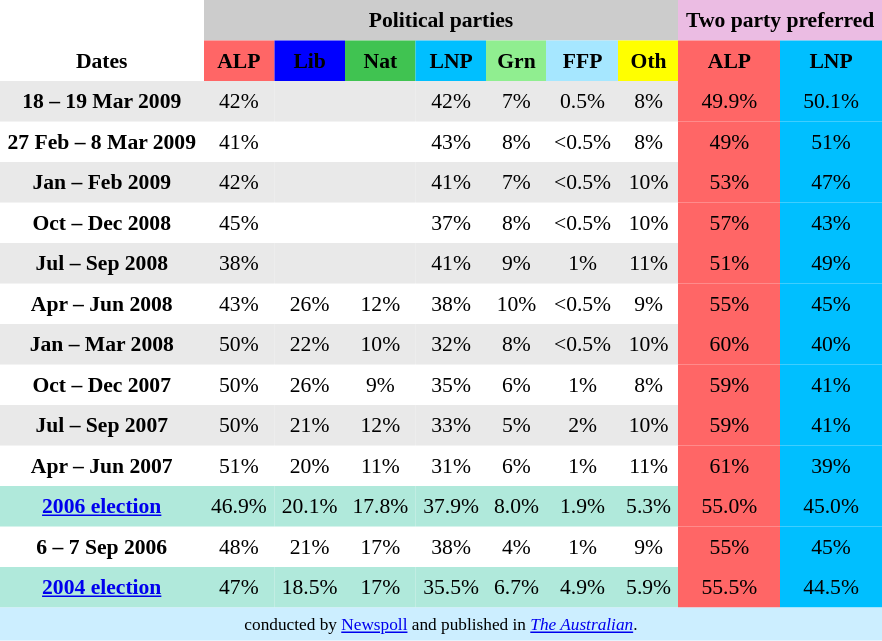<table class="toccolours" cellpadding="5" cellspacing="0" style="float:left; margin-right:.5em; margin-top:.4em; font-size:90%;">
<tr>
</tr>
<tr>
<th style="background:#; text-align:center;"></th>
<th style="background:#ccc; text-align:center;" colspan="7">Political parties</th>
<th style="background:#ebbce3; text-align:center;" colspan="2">Two party preferred</th>
</tr>
<tr>
<th style="background:#; text-align:center;">Dates</th>
<th style="background:#f66; text-align:center;">ALP</th>
<th style="background:#00f; text-align:center;">Lib</th>
<th style="background:#40c351; text-align:center;">Nat</th>
<th style="background:#00bfff; text-align:center;">LNP</th>
<th style="background:#90ee90; text-align:center;">Grn</th>
<th style="background:#a6e7ff; text-align:center;">FFP</th>
<th style="background:#ff0; text-align:center;">Oth</th>
<th style="background:#f66; text-align:center;">ALP</th>
<th style="background:#00bfff; text-align:center;">LNP</th>
</tr>
<tr>
<th style="text-align:center; background:#e9e9e9;">18 – 19 Mar 2009</th>
<td style="text-align:center; background:#e9e9e9;">42%</td>
<td style="text-align:center; background:#e9e9e9;"></td>
<td width="" style="text-align:center; background:#e9e9e9;"></td>
<td width="" style="text-align:center; background:#e9e9e9;">42%</td>
<td width="" style="text-align:center; background:#e9e9e9;">7%</td>
<td width="" style="text-align:center; background:#e9e9e9;">0.5%</td>
<td width="" style="text-align:center; background:#e9e9e9;">8%</td>
<td width="" style="text-align:center; background:#f66;">49.9%</td>
<td width="" style="text-align:center; background:#00bfff;">50.1%</td>
</tr>
<tr>
<th style="text-align:center;" bgcolor="">27 Feb – 8 Mar 2009</th>
<td style="text-align:center;" bgcolor="">41%</td>
<td style="text-align:center;" bgcolor=""></td>
<td style="text-align:center;" width="" bgcolor=""></td>
<td style="text-align:center;" width="" bgcolor="">43%</td>
<td style="text-align:center;" width="" bgcolor="">8%</td>
<td style="text-align:center;" width="" bgcolor=""><0.5%</td>
<td style="text-align:center;" width="" bgcolor="">8%</td>
<td width="" style="text-align:center; background:#f66;">49%</td>
<td width="" style="text-align:center; background:#00bfff;">51%</td>
</tr>
<tr>
<th style="text-align:center; background:#e9e9e9;">Jan – Feb 2009</th>
<td style="text-align:center; background:#e9e9e9;">42%</td>
<td style="text-align:center; background:#e9e9e9;"></td>
<td width="" style="text-align:center; background:#e9e9e9;"></td>
<td width="" style="text-align:center; background:#e9e9e9;">41%</td>
<td width="" style="text-align:center; background:#e9e9e9;">7%</td>
<td width="" style="text-align:center; background:#e9e9e9;"><0.5%</td>
<td width="" style="text-align:center; background:#e9e9e9;">10%</td>
<td width="" style="text-align:center; background:#f66;">53%</td>
<td width="" style="text-align:center; background:#00bfff;">47%</td>
</tr>
<tr>
<th style="text-align:center;" bgcolor="">Oct – Dec 2008</th>
<td style="text-align:center;" bgcolor="">45%</td>
<td style="text-align:center;" bgcolor=""></td>
<td style="text-align:center;" width="" bgcolor=""></td>
<td style="text-align:center;" width="" bgcolor="">37%</td>
<td style="text-align:center;" width="" bgcolor="">8%</td>
<td style="text-align:center;" width="" bgcolor=""><0.5%</td>
<td style="text-align:center;" width="" bgcolor="">10%</td>
<td width="" style="text-align:center; background:#f66;">57%</td>
<td width="" style="text-align:center; background:#00bfff;">43%</td>
</tr>
<tr>
<th style="text-align:center; background:#e9e9e9;">Jul – Sep 2008</th>
<td style="text-align:center; background:#e9e9e9;">38%</td>
<td style="text-align:center; background:#e9e9e9;"></td>
<td width="" style="text-align:center; background:#e9e9e9;"></td>
<td width="" style="text-align:center; background:#e9e9e9;">41%</td>
<td width="" style="text-align:center; background:#e9e9e9;">9%</td>
<td width="" style="text-align:center; background:#e9e9e9;">1%</td>
<td width="" style="text-align:center; background:#e9e9e9;">11%</td>
<td width="" style="text-align:center; background:#f66;">51%</td>
<td width="" style="text-align:center; background:#00bfff;">49%</td>
</tr>
<tr>
<th style="text-align:center;" bgcolor="">Apr – Jun 2008</th>
<td style="text-align:center;" bgcolor="">43%</td>
<td style="text-align:center;" bgcolor="">26%</td>
<td style="text-align:center;" width="" bgcolor="">12%</td>
<td style="text-align:center;" width="" bgcolor="">38%</td>
<td style="text-align:center;" width="" bgcolor="">10%</td>
<td style="text-align:center;" width="" bgcolor=""><0.5%</td>
<td style="text-align:center;" width="" bgcolor="">9%</td>
<td width="" style="text-align:center; background:#f66;">55%</td>
<td width="" style="text-align:center; background:#00bfff;">45%</td>
</tr>
<tr>
<th style="text-align:center; background:#e9e9e9;">Jan – Mar 2008</th>
<td style="text-align:center; background:#e9e9e9;">50%</td>
<td style="text-align:center; background:#e9e9e9;">22%</td>
<td width="" style="text-align:center; background:#e9e9e9;">10%</td>
<td width="" style="text-align:center; background:#e9e9e9;">32%</td>
<td width="" style="text-align:center; background:#e9e9e9;">8%</td>
<td width="" style="text-align:center; background:#e9e9e9;"><0.5%</td>
<td width="" style="text-align:center; background:#e9e9e9;">10%</td>
<td width="" style="text-align:center; background:#f66;">60%</td>
<td width="" style="text-align:center; background:#00bfff;">40%</td>
</tr>
<tr>
<th style="text-align:center;" bgcolor="">Oct – Dec 2007</th>
<td style="text-align:center;" bgcolor="">50%</td>
<td style="text-align:center;" bgcolor="">26%</td>
<td style="text-align:center;" width="" bgcolor="">9%</td>
<td style="text-align:center;" width="" bgcolor="">35%</td>
<td style="text-align:center;" width="" bgcolor="">6%</td>
<td style="text-align:center;" width="" bgcolor="">1%</td>
<td style="text-align:center;" width="" bgcolor="">8%</td>
<td width="" style="text-align:center; background:#f66;">59%</td>
<td width="" style="text-align:center; background:#00bfff;">41%</td>
</tr>
<tr>
<th style="text-align:center; background:#e9e9e9;">Jul – Sep 2007</th>
<td style="text-align:center; background:#e9e9e9;">50%</td>
<td style="text-align:center; background:#e9e9e9;">21%</td>
<td width="" style="text-align:center; background:#e9e9e9;">12%</td>
<td width="" style="text-align:center; background:#e9e9e9;">33%</td>
<td width="" style="text-align:center; background:#e9e9e9;">5%</td>
<td width="" style="text-align:center; background:#e9e9e9;">2%</td>
<td width="" style="text-align:center; background:#e9e9e9;">10%</td>
<td width="" style="text-align:center; background:#f66;">59%</td>
<td width="" style="text-align:center; background:#00bfff;">41%</td>
</tr>
<tr>
<th style="text-align:center;" bgcolor="">Apr – Jun 2007</th>
<td style="text-align:center;" bgcolor="">51%</td>
<td style="text-align:center;" bgcolor="">20%</td>
<td style="text-align:center;" width="" bgcolor="">11%</td>
<td style="text-align:center;" width="" bgcolor="">31%</td>
<td style="text-align:center;" width="" bgcolor="">6%</td>
<td style="text-align:center;" width="" bgcolor="">1%</td>
<td style="text-align:center;" width="" bgcolor="">11%</td>
<td width="" style="text-align:center; background:#f66;">61%</td>
<td width="" style="text-align:center; background:#00bfff;">39%</td>
</tr>
<tr>
<th style="text-align:center; background:#b0e9db;"><strong><a href='#'>2006 election</a></strong></th>
<td style="text-align:center; background:#b0e9db;">46.9%</td>
<td style="text-align:center; background:#b0e9db;">20.1%</td>
<td width="" style="text-align:center; background:#b0e9db;">17.8%</td>
<td width="" style="text-align:center; background:#b0e9db;">37.9%</td>
<td width="" style="text-align:center; background:#b0e9db;">8.0%</td>
<td width="" style="text-align:center; background:#b0e9db;">1.9%</td>
<td width="" style="text-align:center; background:#b0e9db;">5.3%</td>
<td width="" style="text-align:center; background:#f66;">55.0%</td>
<td width="" style="text-align:center; background:#00bfff;">45.0%</td>
</tr>
<tr>
<th style="text-align:center;" bgcolor="">6 – 7 Sep 2006</th>
<td style="text-align:center;" bgcolor="">48%</td>
<td style="text-align:center;" bgcolor="">21%</td>
<td style="text-align:center;" width="" bgcolor="">17%</td>
<td style="text-align:center;" width="" bgcolor="">38%</td>
<td style="text-align:center;" width="" bgcolor="">4%</td>
<td style="text-align:center;" width="" bgcolor="">1%</td>
<td style="text-align:center;" width="" bgcolor="">9%</td>
<td width="" style="text-align:center; background:#f66;">55%</td>
<td width="" style="text-align:center; background:#00bfff;">45%</td>
</tr>
<tr>
<th style="text-align:center; background:#b0e9db;"><strong><a href='#'>2004 election</a></strong></th>
<td style="text-align:center; background:#b0e9db;">47%</td>
<td style="text-align:center; background:#b0e9db;">18.5%</td>
<td width="" style="text-align:center; background:#b0e9db;">17%</td>
<td width="" style="text-align:center; background:#b0e9db;">35.5%</td>
<td width="" style="text-align:center; background:#b0e9db;">6.7%</td>
<td width="" style="text-align:center; background:#b0e9db;">4.9%</td>
<td width="" style="text-align:center; background:#b0e9db;">5.9%</td>
<td width="" style="text-align:center; background:#f66;">55.5%</td>
<td width="" style="text-align:center; background:#00bfff;">44.5%</td>
</tr>
<tr>
<td colspan="11"  style="font-size:80%; background:#cef; text-align:center;"> conducted by <a href='#'>Newspoll</a> and published in <em><a href='#'>The Australian</a></em>.<br></td>
</tr>
</table>
